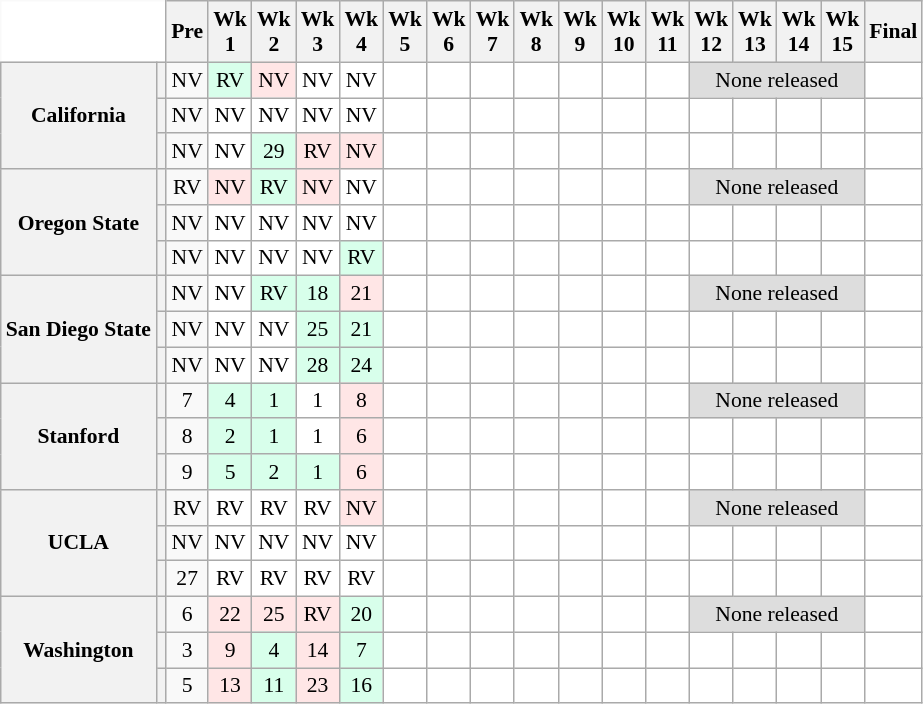<table class="wikitable" style="white-space:nowrap;font-size:90%;text-align:center;">
<tr>
<th colspan=2 style="background:white; border-top-style:hidden; border-left-style:hidden;"> </th>
<th>Pre</th>
<th>Wk<br> 1</th>
<th>Wk<br>2</th>
<th>Wk<br>3</th>
<th>Wk<br>4</th>
<th>Wk<br>5</th>
<th>Wk<br>6</th>
<th>Wk<br>7</th>
<th>Wk<br>8</th>
<th>Wk<br>9</th>
<th>Wk<br>10</th>
<th>Wk<br>11</th>
<th>Wk<br>12</th>
<th>Wk<br>13</th>
<th>Wk<br>14</th>
<th>Wk<br>15</th>
<th>Final</th>
</tr>
<tr>
<th rowspan=3 style=>California</th>
<th></th>
<td>NV</td>
<td style="background:#d8ffeb;">RV</td>
<td style="background:#ffe6e6;">NV</td>
<td style="background:#FFF;">NV</td>
<td style="background:#FFF;">NV</td>
<td style="background:#FFF;"></td>
<td style="background:#FFF;"></td>
<td style="background:#FFF;"></td>
<td style="background:#FFF;"></td>
<td style="background:#FFF;"></td>
<td style="background:#FFF;"></td>
<td style="background:#FFF;"></td>
<td colspan="4" style="background:#DDD;">None released</td>
<td style="background:#FFF;"></td>
</tr>
<tr>
<th></th>
<td>NV</td>
<td style="background:#FFF;">NV</td>
<td style="background:#FFF;">NV</td>
<td style="background:#FFF;">NV</td>
<td style="background:#FFF;">NV</td>
<td style="background:#FFF;"></td>
<td style="background:#FFF;"></td>
<td style="background:#FFF;"></td>
<td style="background:#FFF;"></td>
<td style="background:#FFF;"></td>
<td style="background:#FFF;"></td>
<td style="background:#FFF;"></td>
<td style="background:#FFF;"></td>
<td style="background:#FFF;"></td>
<td style="background:#FFF;"></td>
<td style="background:#FFF;"></td>
<td style="background:#FFF;"></td>
</tr>
<tr>
<th></th>
<td>NV</td>
<td style="background:#FFF;">NV</td>
<td style="background:#d8ffeb;">29</td>
<td style="background:#ffe6e6;">RV</td>
<td style="background:#ffe6e6;">NV</td>
<td style="background:#FFF;"></td>
<td style="background:#FFF;"></td>
<td style="background:#FFF;"></td>
<td style="background:#FFF;"></td>
<td style="background:#FFF;"></td>
<td style="background:#FFF;"></td>
<td style="background:#FFF;"></td>
<td style="background:#FFF;"></td>
<td style="background:#FFF;"></td>
<td style="background:#FFF;"></td>
<td style="background:#FFF;"></td>
<td style="background:#FFF;"></td>
</tr>
<tr>
<th rowspan=3 style=>Oregon State</th>
<th></th>
<td>RV</td>
<td style="background:#ffe6e6;">NV</td>
<td style="background:#d8ffeb;">RV</td>
<td style="background:#ffe6e6;">NV</td>
<td style="background:#FFF;">NV</td>
<td style="background:#FFF;"></td>
<td style="background:#FFF;"></td>
<td style="background:#FFF;"></td>
<td style="background:#FFF;"></td>
<td style="background:#FFF;"></td>
<td style="background:#FFF;"></td>
<td style="background:#FFF;"></td>
<td colspan="4" style="background:#DDD;">None released</td>
<td style="background:#FFF;"></td>
</tr>
<tr>
<th></th>
<td>NV</td>
<td style="background:#FFF;">NV</td>
<td style="background:#FFF;">NV</td>
<td style="background:#FFF;">NV</td>
<td style="background:#FFF;">NV</td>
<td style="background:#FFF;"></td>
<td style="background:#FFF;"></td>
<td style="background:#FFF;"></td>
<td style="background:#FFF;"></td>
<td style="background:#FFF;"></td>
<td style="background:#FFF;"></td>
<td style="background:#FFF;"></td>
<td style="background:#FFF;"></td>
<td style="background:#FFF;"></td>
<td style="background:#FFF;"></td>
<td style="background:#FFF;"></td>
<td style="background:#FFF;"></td>
</tr>
<tr>
<th></th>
<td>NV</td>
<td style="background:#FFF;">NV</td>
<td style="background:#FFF;">NV</td>
<td style="background:#FFF;">NV</td>
<td style="background:#d8ffeb;">RV</td>
<td style="background:#FFF;"></td>
<td style="background:#FFF;"></td>
<td style="background:#FFF;"></td>
<td style="background:#FFF;"></td>
<td style="background:#FFF;"></td>
<td style="background:#FFF;"></td>
<td style="background:#FFF;"></td>
<td style="background:#FFF;"></td>
<td style="background:#FFF;"></td>
<td style="background:#FFF;"></td>
<td style="background:#FFF;"></td>
<td style="background:#FFF;"></td>
</tr>
<tr>
<th rowspan=3 style=>San Diego State</th>
<th></th>
<td>NV</td>
<td style="background:#FFF;">NV</td>
<td style="background:#d8ffeb;">RV</td>
<td style="background:#d8ffeb;">18</td>
<td style="background:#ffe6e6;">21</td>
<td style="background:#FFF;"></td>
<td style="background:#FFF;"></td>
<td style="background:#FFF;"></td>
<td style="background:#FFF;"></td>
<td style="background:#FFF;"></td>
<td style="background:#FFF;"></td>
<td style="background:#FFF;"></td>
<td colspan="4" style="background:#DDD;">None released</td>
<td style="background:#FFF;"></td>
</tr>
<tr>
<th></th>
<td>NV</td>
<td style="background:#FFF;">NV</td>
<td style="background:#FFF;">NV</td>
<td style="background:#d8ffeb;">25</td>
<td style="background:#d8ffeb;">21</td>
<td style="background:#FFF;"></td>
<td style="background:#FFF;"></td>
<td style="background:#FFF;"></td>
<td style="background:#FFF;"></td>
<td style="background:#FFF;"></td>
<td style="background:#FFF;"></td>
<td style="background:#FFF;"></td>
<td style="background:#FFF;"></td>
<td style="background:#FFF;"></td>
<td style="background:#FFF;"></td>
<td style="background:#FFF;"></td>
<td style="background:#FFF;"></td>
</tr>
<tr>
<th></th>
<td>NV</td>
<td style="background:#FFF;">NV</td>
<td style="background:#FFF;">NV</td>
<td style="background:#d8ffeb;">28</td>
<td style="background:#d8ffeb;">24</td>
<td style="background:#FFF;"></td>
<td style="background:#FFF;"></td>
<td style="background:#FFF;"></td>
<td style="background:#FFF;"></td>
<td style="background:#FFF;"></td>
<td style="background:#FFF;"></td>
<td style="background:#FFF;"></td>
<td style="background:#FFF;"></td>
<td style="background:#FFF;"></td>
<td style="background:#FFF;"></td>
<td style="background:#FFF;"></td>
<td style="background:#FFF;"></td>
</tr>
<tr>
<th rowspan=3 style=>Stanford</th>
<th></th>
<td>7</td>
<td style="background:#d8ffeb;">4</td>
<td style="background:#d8ffeb;">1</td>
<td style="background:#FFF;">1</td>
<td style="background:#ffe6e6;">8</td>
<td style="background:#FFF;"></td>
<td style="background:#FFF;"></td>
<td style="background:#FFF;"></td>
<td style="background:#FFF;"></td>
<td style="background:#FFF;"></td>
<td style="background:#FFF;"></td>
<td style="background:#FFF;"></td>
<td colspan="4" style="background:#DDD;">None released</td>
<td style="background:#FFF;"></td>
</tr>
<tr>
<th></th>
<td>8</td>
<td style="background:#d8ffeb;">2</td>
<td style="background:#d8ffeb;">1</td>
<td style="background:#FFF;">1</td>
<td style="background:#ffe6e6;">6</td>
<td style="background:#FFF;"></td>
<td style="background:#FFF;"></td>
<td style="background:#FFF;"></td>
<td style="background:#FFF;"></td>
<td style="background:#FFF;"></td>
<td style="background:#FFF;"></td>
<td style="background:#FFF;"></td>
<td style="background:#FFF;"></td>
<td style="background:#FFF;"></td>
<td style="background:#FFF;"></td>
<td style="background:#FFF;"></td>
<td style="background:#FFF;"></td>
</tr>
<tr>
<th></th>
<td>9</td>
<td style="background:#d8ffeb;">5</td>
<td style="background:#d8ffeb;">2</td>
<td style="background:#d8ffeb;">1</td>
<td style="background:#ffe6e6;">6</td>
<td style="background:#FFF;"></td>
<td style="background:#FFF;"></td>
<td style="background:#FFF;"></td>
<td style="background:#FFF;"></td>
<td style="background:#FFF;"></td>
<td style="background:#FFF;"></td>
<td style="background:#FFF;"></td>
<td style="background:#FFF;"></td>
<td style="background:#FFF;"></td>
<td style="background:#FFF;"></td>
<td style="background:#FFF;"></td>
<td style="background:#FFF;"></td>
</tr>
<tr>
<th rowspan=3 style=>UCLA</th>
<th></th>
<td>RV</td>
<td style="background:#FFF;">RV</td>
<td style="background:#FFF;">RV</td>
<td style="background:#FFF;">RV</td>
<td style="background:#ffe6e6;">NV</td>
<td style="background:#FFF;"></td>
<td style="background:#FFF;"></td>
<td style="background:#FFF;"></td>
<td style="background:#FFF;"></td>
<td style="background:#FFF;"></td>
<td style="background:#FFF;"></td>
<td style="background:#FFF;"></td>
<td colspan="4" style="background:#DDD;">None released</td>
<td style="background:#FFF;"></td>
</tr>
<tr>
<th></th>
<td>NV</td>
<td style="background:#FFF;">NV</td>
<td style="background:#FFF;">NV</td>
<td style="background:#FFF;">NV</td>
<td style="background:#FFF;">NV</td>
<td style="background:#FFF;"></td>
<td style="background:#FFF;"></td>
<td style="background:#FFF;"></td>
<td style="background:#FFF;"></td>
<td style="background:#FFF;"></td>
<td style="background:#FFF;"></td>
<td style="background:#FFF;"></td>
<td style="background:#FFF;"></td>
<td style="background:#FFF;"></td>
<td style="background:#FFF;"></td>
<td style="background:#FFF;"></td>
<td style="background:#FFF;"></td>
</tr>
<tr>
<th></th>
<td>27</td>
<td style="background:#FFF;">RV</td>
<td style="background:#FFF;">RV</td>
<td style="background:#FFF;">RV</td>
<td style="background:#FFF;">RV</td>
<td style="background:#FFF;"></td>
<td style="background:#FFF;"></td>
<td style="background:#FFF;"></td>
<td style="background:#FFF;"></td>
<td style="background:#FFF;"></td>
<td style="background:#FFF;"></td>
<td style="background:#FFF;"></td>
<td style="background:#FFF;"></td>
<td style="background:#FFF;"></td>
<td style="background:#FFF;"></td>
<td style="background:#FFF;"></td>
<td style="background:#FFF;"></td>
</tr>
<tr>
<th rowspan=3 style=>Washington</th>
<th></th>
<td>6</td>
<td style="background:#ffe6e6;">22</td>
<td style="background:#ffe6e6;">25</td>
<td style="background:#ffe6e6;">RV</td>
<td style="background:#d8ffeb;">20</td>
<td style="background:#FFF;"></td>
<td style="background:#FFF;"></td>
<td style="background:#FFF;"></td>
<td style="background:#FFF;"></td>
<td style="background:#FFF;"></td>
<td style="background:#FFF;"></td>
<td style="background:#FFF;"></td>
<td colspan="4" style="background:#DDD;">None released</td>
<td style="background:#FFF;"></td>
</tr>
<tr>
<th></th>
<td>3</td>
<td style="background:#ffe6e6;">9</td>
<td style="background:#d8ffeb;">4</td>
<td style="background:#ffe6e6;">14</td>
<td style="background:#d8ffeb;">7</td>
<td style="background:#FFF;"></td>
<td style="background:#FFF;"></td>
<td style="background:#FFF;"></td>
<td style="background:#FFF;"></td>
<td style="background:#FFF;"></td>
<td style="background:#FFF;"></td>
<td style="background:#FFF;"></td>
<td style="background:#FFF;"></td>
<td style="background:#FFF;"></td>
<td style="background:#FFF;"></td>
<td style="background:#FFF;"></td>
<td style="background:#FFF;"></td>
</tr>
<tr>
<th></th>
<td>5</td>
<td style="background:#ffe6e6;">13</td>
<td style="background:#d8ffeb;">11</td>
<td style="background:#ffe6e6;">23</td>
<td style="background:#d8ffeb;">16</td>
<td style="background:#FFF;"></td>
<td style="background:#FFF;"></td>
<td style="background:#FFF;"></td>
<td style="background:#FFF;"></td>
<td style="background:#FFF;"></td>
<td style="background:#FFF;"></td>
<td style="background:#FFF;"></td>
<td style="background:#FFF;"></td>
<td style="background:#FFF;"></td>
<td style="background:#FFF;"></td>
<td style="background:#FFF;"></td>
<td style="background:#FFF;"></td>
</tr>
</table>
